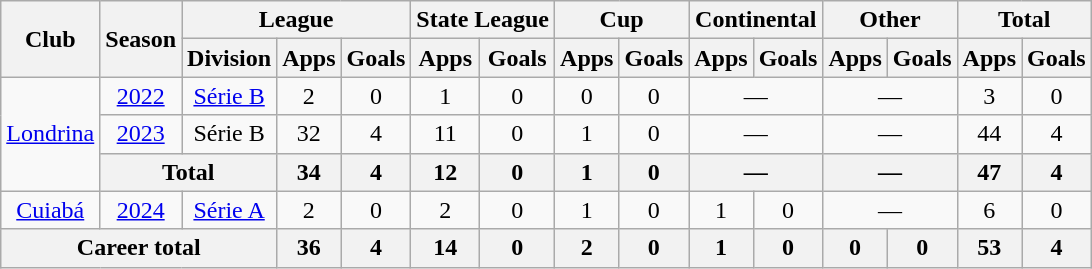<table class="wikitable" style="text-align:center">
<tr>
<th rowspan="2">Club</th>
<th rowspan="2">Season</th>
<th colspan="3">League</th>
<th colspan="2">State League</th>
<th colspan="2">Cup</th>
<th colspan="2">Continental</th>
<th colspan="2">Other</th>
<th colspan="2">Total</th>
</tr>
<tr>
<th>Division</th>
<th>Apps</th>
<th>Goals</th>
<th>Apps</th>
<th>Goals</th>
<th>Apps</th>
<th>Goals</th>
<th>Apps</th>
<th>Goals</th>
<th>Apps</th>
<th>Goals</th>
<th>Apps</th>
<th>Goals</th>
</tr>
<tr>
<td rowspan=3><a href='#'>Londrina</a></td>
<td><a href='#'>2022</a></td>
<td><a href='#'>Série B</a></td>
<td>2</td>
<td>0</td>
<td>1</td>
<td>0</td>
<td>0</td>
<td>0</td>
<td colspan=2>—</td>
<td colspan=2>—</td>
<td>3</td>
<td>0</td>
</tr>
<tr>
<td><a href='#'>2023</a></td>
<td>Série B</td>
<td>32</td>
<td>4</td>
<td>11</td>
<td>0</td>
<td>1</td>
<td>0</td>
<td colspan=2>—</td>
<td colspan=2>—</td>
<td>44</td>
<td>4</td>
</tr>
<tr>
<th colspan=2>Total</th>
<th>34</th>
<th>4</th>
<th>12</th>
<th>0</th>
<th>1</th>
<th>0</th>
<th colspan=2>—</th>
<th colspan=2>—</th>
<th>47</th>
<th>4</th>
</tr>
<tr>
<td><a href='#'>Cuiabá</a></td>
<td><a href='#'>2024</a></td>
<td><a href='#'>Série A</a></td>
<td>2</td>
<td>0</td>
<td>2</td>
<td>0</td>
<td>1</td>
<td>0</td>
<td>1</td>
<td>0</td>
<td colspan=2>—</td>
<td>6</td>
<td>0</td>
</tr>
<tr>
<th colspan=3>Career total</th>
<th>36</th>
<th>4</th>
<th>14</th>
<th>0</th>
<th>2</th>
<th>0</th>
<th>1</th>
<th>0</th>
<th>0</th>
<th>0</th>
<th>53</th>
<th>4</th>
</tr>
</table>
